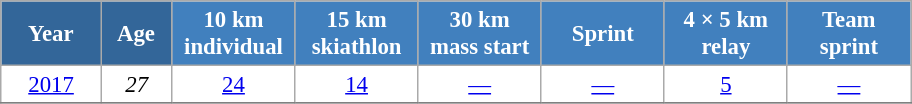<table class="wikitable" style="font-size:95%; text-align:center; border:grey solid 1px; border-collapse:collapse; background:#ffffff;">
<tr>
<th style="background-color:#369; color:white; width:60px;"> Year </th>
<th style="background-color:#369; color:white; width:40px;"> Age </th>
<th style="background-color:#4180be; color:white; width:75px;"> 10 km <br> individual </th>
<th style="background-color:#4180be; color:white; width:75px;"> 15 km <br> skiathlon </th>
<th style="background-color:#4180be; color:white; width:75px;"> 30 km <br> mass start </th>
<th style="background-color:#4180be; color:white; width:75px;"> Sprint </th>
<th style="background-color:#4180be; color:white; width:75px;"> 4 × 5 km <br> relay </th>
<th style="background-color:#4180be; color:white; width:75px;"> Team <br> sprint </th>
</tr>
<tr>
<td><a href='#'>2017</a></td>
<td><em>27</em></td>
<td><a href='#'>24</a></td>
<td><a href='#'>14</a></td>
<td><a href='#'>—</a></td>
<td><a href='#'>—</a></td>
<td><a href='#'>5</a></td>
<td><a href='#'>—</a></td>
</tr>
<tr>
</tr>
</table>
